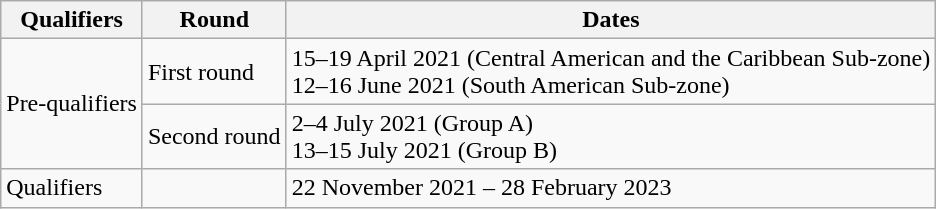<table class="wikitable">
<tr>
<th>Qualifiers</th>
<th>Round</th>
<th>Dates</th>
</tr>
<tr>
<td rowspan=2>Pre-qualifiers</td>
<td>First round</td>
<td>15–19 April 2021 (Central American and the Caribbean Sub-zone)<br>12–16 June 2021 (South American Sub-zone)</td>
</tr>
<tr>
<td>Second round</td>
<td>2–4 July 2021 (Group A)<br>13–15 July 2021 (Group B)</td>
</tr>
<tr>
<td>Qualifiers</td>
<td></td>
<td>22 November 2021 – 28 February 2023</td>
</tr>
</table>
